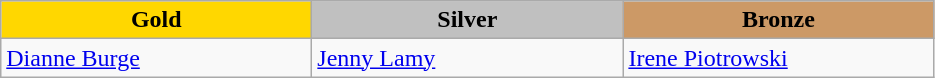<table class="wikitable">
<tr>
<th scope="col" style="background-color:gold; width: 200px;">Gold</th>
<th scope="col" style="background-color:silver; width: 200px;">Silver</th>
<th scope="col" style="background-color:#cc9966; width: 200px;">Bronze</th>
</tr>
<tr>
<td><a href='#'>Dianne Burge</a><br><em></em></td>
<td><a href='#'>Jenny Lamy</a><br><em></em></td>
<td><a href='#'>Irene Piotrowski</a><br><em></em></td>
</tr>
</table>
